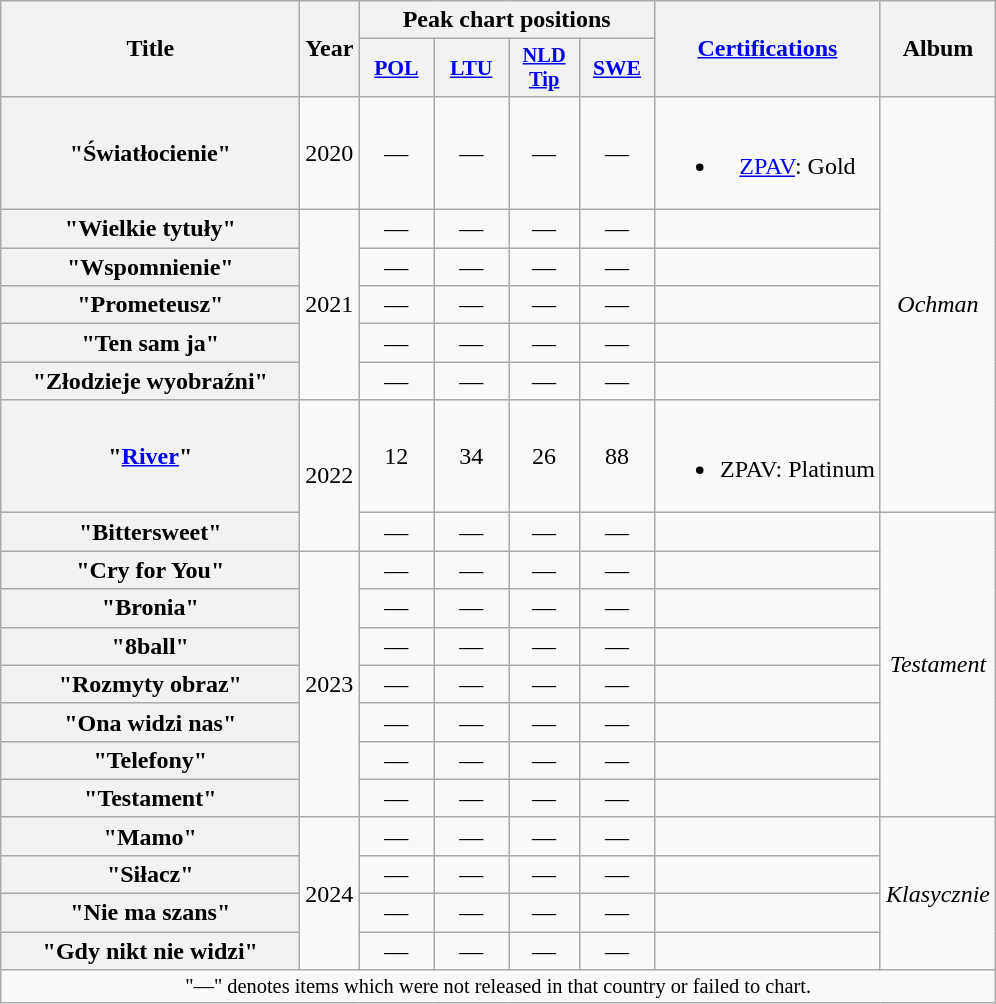<table class="wikitable plainrowheaders" style="text-align:center;">
<tr>
<th scope="col" rowspan="2" style="width:12em;">Title</th>
<th scope="col" rowspan="2" style="width:1em;">Year</th>
<th colspan="4">Peak chart positions</th>
<th scope="col" rowspan="2"><a href='#'>Certifications</a></th>
<th scope="col" rowspan="2">Album</th>
</tr>
<tr>
<th style="width:3em;font-size:90%"><a href='#'>POL</a><br></th>
<th style="width:3em;font-size:90%"><a href='#'>LTU</a><br></th>
<th style="width:3em;font-size:85%"><a href='#'>NLD<br>Tip</a><br></th>
<th style="width:3em;font-size:90%"><a href='#'>SWE</a><br></th>
</tr>
<tr>
<th scope="row">"Światłocienie"</th>
<td>2020</td>
<td>—</td>
<td>—</td>
<td>—</td>
<td>—</td>
<td><br><ul><li><a href='#'>ZPAV</a>: Gold</li></ul></td>
<td rowspan="7"><em>Ochman</em></td>
</tr>
<tr>
<th scope="row">"Wielkie tytuły"</th>
<td rowspan="5">2021</td>
<td>—</td>
<td>—</td>
<td>—</td>
<td>—</td>
<td></td>
</tr>
<tr>
<th scope="row">"Wspomnienie"</th>
<td>—</td>
<td>—</td>
<td>—</td>
<td>—</td>
<td></td>
</tr>
<tr>
<th scope="row">"Prometeusz"</th>
<td>—</td>
<td>—</td>
<td>—</td>
<td>—</td>
<td></td>
</tr>
<tr>
<th scope="row">"Ten sam ja"</th>
<td>—</td>
<td>—</td>
<td>—</td>
<td>—</td>
<td></td>
</tr>
<tr>
<th scope="row">"Złodzieje wyobraźni"</th>
<td>—</td>
<td>—</td>
<td>—</td>
<td>—</td>
<td></td>
</tr>
<tr>
<th scope="row">"<a href='#'>River</a>"</th>
<td rowspan="2">2022</td>
<td>12</td>
<td>34</td>
<td>26</td>
<td>88</td>
<td><br><ul><li>ZPAV: Platinum</li></ul></td>
</tr>
<tr>
<th scope="row">"Bittersweet"<br></th>
<td>—</td>
<td>—</td>
<td>—</td>
<td>—</td>
<td></td>
<td rowspan="8"><em>Testament</em></td>
</tr>
<tr>
<th scope="row">"Cry for You"<br></th>
<td rowspan="7">2023</td>
<td>—</td>
<td>—</td>
<td>—</td>
<td>—</td>
<td></td>
</tr>
<tr>
<th scope="row">"Bronia"<br></th>
<td>—</td>
<td>—</td>
<td>—</td>
<td>—</td>
<td></td>
</tr>
<tr>
<th scope="row">"8ball"</th>
<td>—</td>
<td>—</td>
<td>—</td>
<td>—</td>
<td></td>
</tr>
<tr>
<th scope="row">"Rozmyty obraz"</th>
<td>—</td>
<td>—</td>
<td>—</td>
<td>—</td>
<td></td>
</tr>
<tr>
<th scope="row">"Ona widzi nas"</th>
<td>—</td>
<td>—</td>
<td>—</td>
<td>—</td>
<td></td>
</tr>
<tr>
<th scope="row">"Telefony"</th>
<td>—</td>
<td>—</td>
<td>—</td>
<td>—</td>
<td></td>
</tr>
<tr>
<th scope="row">"Testament"</th>
<td>—</td>
<td>—</td>
<td>—</td>
<td>—</td>
<td></td>
</tr>
<tr>
<th scope="row">"Mamo"</th>
<td rowspan="4">2024</td>
<td>—</td>
<td>—</td>
<td>—</td>
<td>—</td>
<td></td>
<td rowspan="4"><em>Klasycznie</em></td>
</tr>
<tr>
<th scope="row">"Siłacz"</th>
<td>—</td>
<td>—</td>
<td>—</td>
<td>—</td>
<td></td>
</tr>
<tr>
<th scope="row">"Nie ma szans"</th>
<td>—</td>
<td>—</td>
<td>—</td>
<td>—</td>
<td></td>
</tr>
<tr>
<th scope="row">"Gdy nikt nie widzi"</th>
<td>—</td>
<td>—</td>
<td>—</td>
<td>—</td>
<td></td>
</tr>
<tr>
<td colspan="8" style="font-size:85%;">"—" denotes items which were not released in that country or failed to chart.</td>
</tr>
</table>
